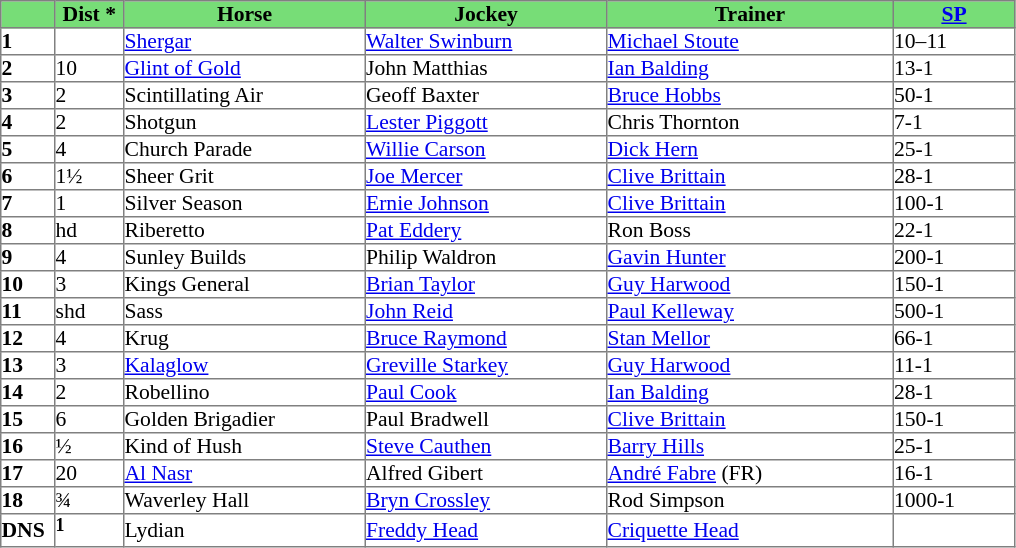<table border="1" cellpadding="0" style="border-collapse: collapse; font-size:90%">
<tr bgcolor="#77dd77" align="center">
<td width="35px"></td>
<td width="45px"><strong>Dist *</strong></td>
<td width="160px"><strong>Horse</strong></td>
<td width="160px"><strong>Jockey</strong></td>
<td width="190px"><strong>Trainer</strong></td>
<td width="80px"><strong><a href='#'>SP</a></strong></td>
</tr>
<tr>
<td><strong>1</strong></td>
<td></td>
<td><a href='#'>Shergar</a></td>
<td><a href='#'>Walter Swinburn</a></td>
<td><a href='#'>Michael Stoute</a></td>
<td>10–11</td>
</tr>
<tr>
<td><strong>2</strong></td>
<td>10</td>
<td><a href='#'>Glint of Gold</a></td>
<td>John Matthias</td>
<td><a href='#'>Ian Balding</a></td>
<td>13-1</td>
</tr>
<tr>
<td><strong>3</strong></td>
<td>2</td>
<td>Scintillating Air</td>
<td>Geoff Baxter</td>
<td><a href='#'>Bruce Hobbs</a></td>
<td>50-1</td>
</tr>
<tr>
<td><strong>4</strong></td>
<td>2</td>
<td>Shotgun</td>
<td><a href='#'>Lester Piggott</a></td>
<td>Chris Thornton</td>
<td>7-1</td>
</tr>
<tr>
<td><strong>5</strong></td>
<td>4</td>
<td>Church Parade</td>
<td><a href='#'>Willie Carson</a></td>
<td><a href='#'>Dick Hern</a></td>
<td>25-1</td>
</tr>
<tr>
<td><strong>6</strong></td>
<td>1½</td>
<td>Sheer Grit</td>
<td><a href='#'>Joe Mercer</a></td>
<td><a href='#'>Clive Brittain</a></td>
<td>28-1</td>
</tr>
<tr>
<td><strong>7</strong></td>
<td>1</td>
<td>Silver Season</td>
<td><a href='#'>Ernie Johnson</a></td>
<td><a href='#'>Clive Brittain</a></td>
<td>100-1</td>
</tr>
<tr>
<td><strong>8</strong></td>
<td>hd</td>
<td>Riberetto</td>
<td><a href='#'>Pat Eddery</a></td>
<td>Ron Boss</td>
<td>22-1</td>
</tr>
<tr>
<td><strong>9</strong></td>
<td>4</td>
<td>Sunley Builds</td>
<td>Philip Waldron</td>
<td><a href='#'>Gavin Hunter</a></td>
<td>200-1</td>
</tr>
<tr>
<td><strong>10</strong></td>
<td>3</td>
<td>Kings General</td>
<td><a href='#'>Brian Taylor</a></td>
<td><a href='#'>Guy Harwood</a></td>
<td>150-1</td>
</tr>
<tr>
<td><strong>11</strong></td>
<td>shd</td>
<td>Sass</td>
<td><a href='#'>John Reid</a></td>
<td><a href='#'>Paul Kelleway</a></td>
<td>500-1</td>
</tr>
<tr>
<td><strong>12</strong></td>
<td>4</td>
<td>Krug</td>
<td><a href='#'>Bruce Raymond</a></td>
<td><a href='#'>Stan Mellor</a></td>
<td>66-1</td>
</tr>
<tr>
<td><strong>13</strong></td>
<td>3</td>
<td><a href='#'>Kalaglow</a></td>
<td><a href='#'>Greville Starkey</a></td>
<td><a href='#'>Guy Harwood</a></td>
<td>11-1</td>
</tr>
<tr>
<td><strong>14</strong></td>
<td>2</td>
<td>Robellino</td>
<td><a href='#'>Paul Cook</a></td>
<td><a href='#'>Ian Balding</a></td>
<td>28-1</td>
</tr>
<tr>
<td><strong>15</strong></td>
<td>6</td>
<td>Golden Brigadier</td>
<td>Paul Bradwell</td>
<td><a href='#'>Clive Brittain</a></td>
<td>150-1</td>
</tr>
<tr>
<td><strong>16</strong></td>
<td>½</td>
<td>Kind of Hush</td>
<td><a href='#'>Steve Cauthen</a></td>
<td><a href='#'>Barry Hills</a></td>
<td>25-1</td>
</tr>
<tr>
<td><strong>17</strong></td>
<td>20</td>
<td><a href='#'>Al Nasr</a></td>
<td>Alfred Gibert</td>
<td><a href='#'>André Fabre</a> (FR)</td>
<td>16-1</td>
</tr>
<tr>
<td><strong>18</strong></td>
<td>¾</td>
<td>Waverley Hall</td>
<td><a href='#'>Bryn Crossley</a></td>
<td>Rod Simpson</td>
<td>1000-1</td>
</tr>
<tr>
<td><strong>DNS</strong></td>
<td><sup><strong>1</strong></sup></td>
<td>Lydian</td>
<td><a href='#'>Freddy Head</a></td>
<td><a href='#'>Criquette Head</a></td>
<td></td>
</tr>
</table>
